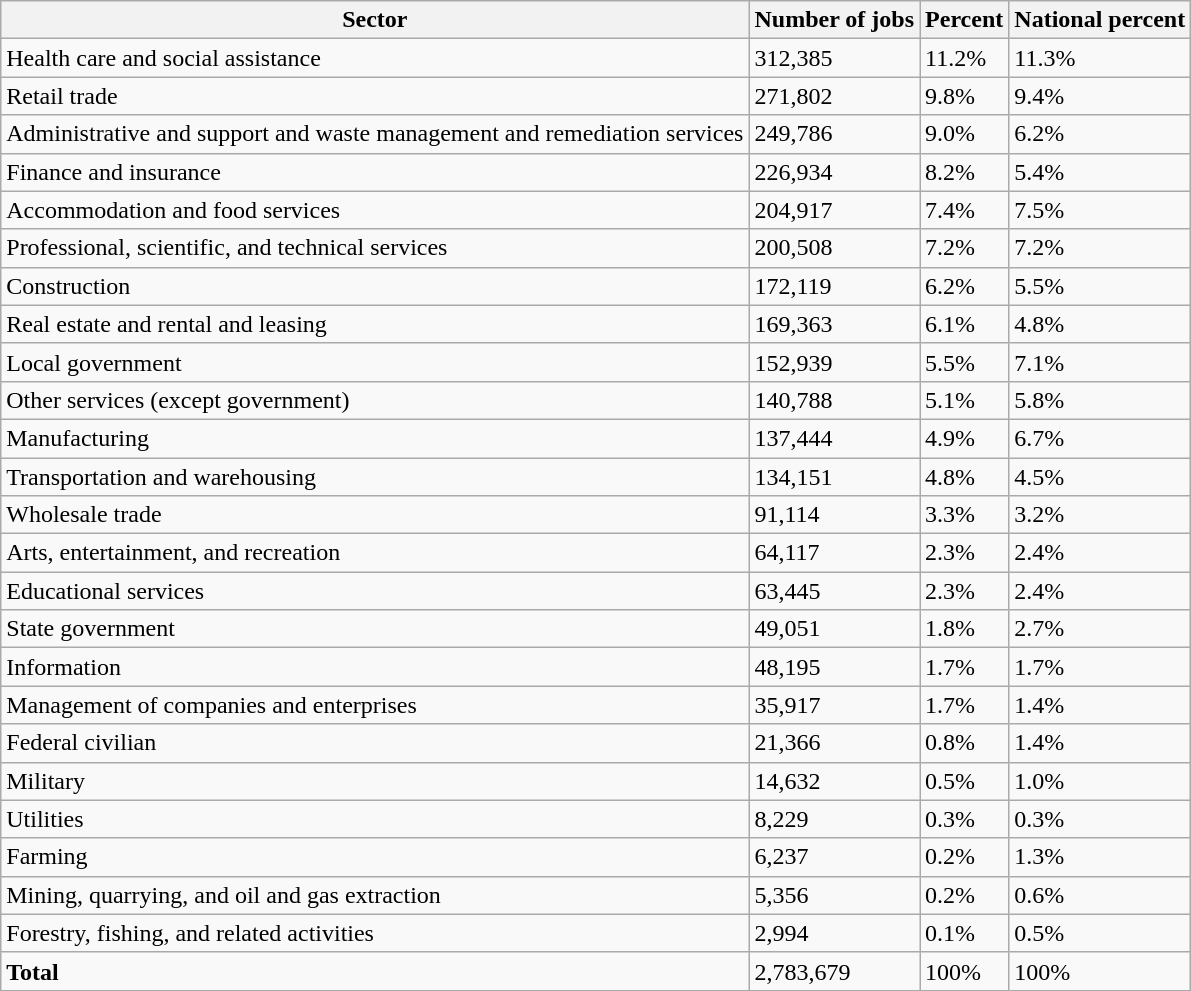<table class="wikitable sortable">
<tr>
<th>Sector</th>
<th>Number of jobs</th>
<th>Percent</th>
<th>National percent</th>
</tr>
<tr>
<td>Health care and social assistance</td>
<td>312,385</td>
<td>11.2%</td>
<td>11.3%</td>
</tr>
<tr>
<td>Retail trade</td>
<td>271,802</td>
<td>9.8%</td>
<td>9.4%</td>
</tr>
<tr>
<td>Administrative and support and waste management and remediation services</td>
<td>249,786</td>
<td>9.0%</td>
<td>6.2%</td>
</tr>
<tr>
<td>Finance and insurance</td>
<td>226,934</td>
<td>8.2%</td>
<td>5.4%</td>
</tr>
<tr>
<td>Accommodation and food services</td>
<td>204,917</td>
<td>7.4%</td>
<td>7.5%</td>
</tr>
<tr>
<td>Professional, scientific, and technical services</td>
<td>200,508</td>
<td>7.2%</td>
<td>7.2%</td>
</tr>
<tr>
<td>Construction</td>
<td>172,119</td>
<td>6.2%</td>
<td>5.5%</td>
</tr>
<tr>
<td>Real estate and rental and leasing</td>
<td>169,363</td>
<td>6.1%</td>
<td>4.8%</td>
</tr>
<tr>
<td>Local government</td>
<td>152,939</td>
<td>5.5%</td>
<td>7.1%</td>
</tr>
<tr>
<td>Other services (except government)</td>
<td>140,788</td>
<td>5.1%</td>
<td>5.8%</td>
</tr>
<tr>
<td>Manufacturing</td>
<td>137,444</td>
<td>4.9%</td>
<td>6.7%</td>
</tr>
<tr>
<td>Transportation and warehousing</td>
<td>134,151</td>
<td>4.8%</td>
<td>4.5%</td>
</tr>
<tr>
<td>Wholesale trade</td>
<td>91,114</td>
<td>3.3%</td>
<td>3.2%</td>
</tr>
<tr>
<td>Arts, entertainment, and recreation</td>
<td>64,117</td>
<td>2.3%</td>
<td>2.4%</td>
</tr>
<tr>
<td>Educational services</td>
<td>63,445</td>
<td>2.3%</td>
<td>2.4%</td>
</tr>
<tr>
<td>State government</td>
<td>49,051</td>
<td>1.8%</td>
<td>2.7%</td>
</tr>
<tr>
<td>Information</td>
<td>48,195</td>
<td>1.7%</td>
<td>1.7%</td>
</tr>
<tr>
<td>Management of companies and enterprises</td>
<td>35,917</td>
<td>1.7%</td>
<td>1.4%</td>
</tr>
<tr>
<td>Federal civilian</td>
<td>21,366</td>
<td>0.8%</td>
<td>1.4%</td>
</tr>
<tr>
<td>Military</td>
<td>14,632</td>
<td>0.5%</td>
<td>1.0%</td>
</tr>
<tr>
<td>Utilities</td>
<td>8,229</td>
<td>0.3%</td>
<td>0.3%</td>
</tr>
<tr>
<td>Farming</td>
<td>6,237</td>
<td>0.2%</td>
<td>1.3%</td>
</tr>
<tr>
<td>Mining, quarrying, and oil and gas extraction</td>
<td>5,356</td>
<td>0.2%</td>
<td>0.6%</td>
</tr>
<tr>
<td>Forestry, fishing, and related activities</td>
<td>2,994</td>
<td>0.1%</td>
<td>0.5%</td>
</tr>
<tr class="sortbottom">
<td><strong>Total</strong></td>
<td>2,783,679</td>
<td>100%</td>
<td>100%</td>
</tr>
</table>
